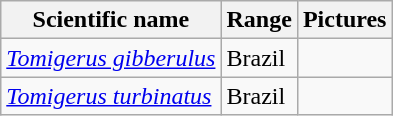<table class="wikitable sortable">
<tr>
<th>Scientific name</th>
<th>Range</th>
<th>Pictures</th>
</tr>
<tr>
<td><em><a href='#'>Tomigerus gibberulus</a></em></td>
<td>Brazil</td>
<td></td>
</tr>
<tr>
<td><em><a href='#'>Tomigerus turbinatus</a></em></td>
<td>Brazil</td>
<td></td>
</tr>
</table>
